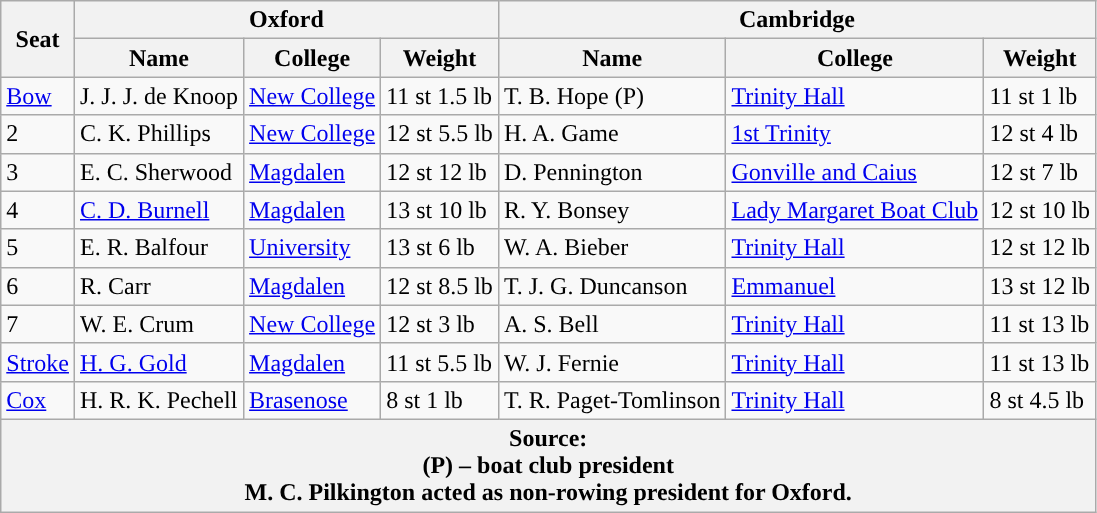<table class="wikitable">
<tr>
<th rowspan="2" scope="col">Seat</th>
<th colspan="3" scope="col">Oxford <br> </th>
<th colspan="3" scope="col">Cambridge <br> </th>
</tr>
<tr>
<th>Name</th>
<th>College</th>
<th>Weight</th>
<th>Name</th>
<th>College</th>
<th>Weight</th>
</tr>
<tr>
<td><a href='#'>Bow</a></td>
<td>J. J. J. de Knoop</td>
<td><a href='#'>New College</a></td>
<td>11 st 1.5 lb</td>
<td>T. B. Hope (P)</td>
<td><a href='#'>Trinity Hall</a></td>
<td>11 st 1 lb</td>
</tr>
<tr>
<td>2</td>
<td>C. K. Phillips</td>
<td><a href='#'>New College</a></td>
<td>12 st 5.5 lb</td>
<td>H. A. Game</td>
<td><a href='#'>1st Trinity</a></td>
<td>12 st 4 lb</td>
</tr>
<tr>
<td>3</td>
<td>E. C. Sherwood</td>
<td><a href='#'>Magdalen</a></td>
<td>12 st 12 lb</td>
<td>D. Pennington</td>
<td><a href='#'>Gonville and Caius</a></td>
<td>12 st 7 lb</td>
</tr>
<tr>
<td>4</td>
<td><a href='#'>C. D. Burnell</a></td>
<td><a href='#'>Magdalen</a></td>
<td>13 st 10 lb</td>
<td>R. Y. Bonsey</td>
<td><a href='#'>Lady Margaret Boat Club</a></td>
<td>12 st 10 lb</td>
</tr>
<tr>
<td>5</td>
<td>E. R. Balfour</td>
<td><a href='#'>University</a></td>
<td>13 st 6 lb</td>
<td>W. A. Bieber</td>
<td><a href='#'>Trinity Hall</a></td>
<td>12 st 12 lb</td>
</tr>
<tr>
<td>6</td>
<td>R. Carr</td>
<td><a href='#'>Magdalen</a></td>
<td>12 st 8.5 lb</td>
<td>T. J. G. Duncanson</td>
<td><a href='#'>Emmanuel</a></td>
<td>13 st 12 lb</td>
</tr>
<tr>
<td>7</td>
<td>W. E. Crum</td>
<td><a href='#'>New College</a></td>
<td>12 st 3 lb</td>
<td>A. S. Bell</td>
<td><a href='#'>Trinity Hall</a></td>
<td>11 st 13 lb</td>
</tr>
<tr>
<td><a href='#'>Stroke</a></td>
<td><a href='#'>H. G. Gold</a></td>
<td><a href='#'>Magdalen</a></td>
<td>11 st 5.5 lb</td>
<td>W. J. Fernie</td>
<td><a href='#'>Trinity Hall</a></td>
<td>11 st 13 lb</td>
</tr>
<tr>
<td><a href='#'>Cox</a></td>
<td>H. R. K. Pechell</td>
<td><a href='#'>Brasenose</a></td>
<td>8 st 1 lb</td>
<td>T. R. Paget-Tomlinson</td>
<td><a href='#'>Trinity Hall</a></td>
<td>8 st 4.5 lb</td>
</tr>
<tr>
<th colspan="7">Source:<br>(P) – boat club president<br>M. C. Pilkington acted as non-rowing president for Oxford.</th>
</tr>
</table>
